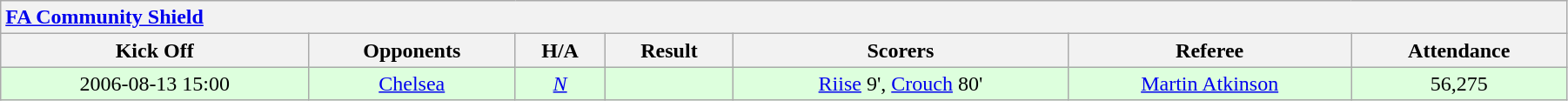<table class="wikitable collapsible collapsed" border="2" cellpadding="4"  style="margin:0; width:95%; text-align:center;">
<tr>
<th colspan="7" style="text-align:left;"><a href='#'>FA Community Shield</a></th>
</tr>
<tr style="background:#f0f6ff;">
<th>Kick Off</th>
<th>Opponents</th>
<th>H/A</th>
<th>Result</th>
<th>Scorers</th>
<th>Referee</th>
<th>Attendance</th>
</tr>
<tr style="background:#dfd;">
<td align=center>2006-08-13 15:00</td>
<td> <a href='#'>Chelsea</a></td>
<td align=center><em><a href='#'>N</a></em></td>
<td align=center></td>
<td><a href='#'>Riise</a> 9', <a href='#'>Crouch</a> 80'</td>
<td> <a href='#'>Martin Atkinson</a></td>
<td align=center>56,275</td>
</tr>
</table>
